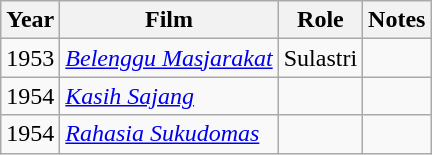<table class="wikitable">
<tr>
<th>Year</th>
<th>Film</th>
<th>Role</th>
<th>Notes</th>
</tr>
<tr>
<td>1953</td>
<td><em><a href='#'>Belenggu Masjarakat</a></em></td>
<td>Sulastri</td>
<td></td>
</tr>
<tr>
<td>1954</td>
<td><em><a href='#'>Kasih Sajang</a></em></td>
<td></td>
<td></td>
</tr>
<tr>
<td>1954</td>
<td><em><a href='#'>Rahasia Sukudomas</a></em></td>
<td></td>
<td></td>
</tr>
</table>
